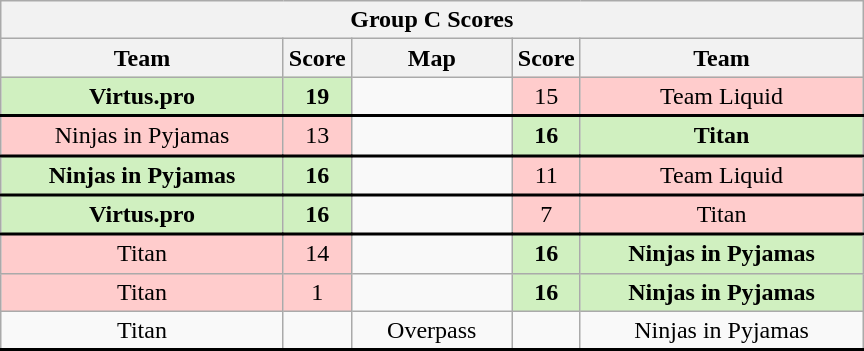<table class="wikitable" style="text-align: center;">
<tr>
<th colspan=5>Group C Scores</th>
</tr>
<tr>
<th width="181px">Team</th>
<th width="20px">Score</th>
<th width="100px">Map</th>
<th width="20px">Score</th>
<th width="181px">Team</th>
</tr>
<tr style="text-align:center;border-width:0 0 2px 0; border-style:solid;border-color:black;">
<td style="background: #D0F0C0;"><strong>Virtus.pro</strong></td>
<td style="background: #D0F0C0;"><strong>19</strong></td>
<td></td>
<td style="background: #FFCCCC;">15</td>
<td style="background: #FFCCCC;">Team Liquid</td>
</tr>
<tr style="text-align:center;border-width:0 0 2px 0; border-style:solid;border-color:black;">
<td style="background: #FFCCCC;">Ninjas in Pyjamas</td>
<td style="background: #FFCCCC;">13</td>
<td></td>
<td style="background: #D0F0C0;"><strong>16</strong></td>
<td style="background: #D0F0C0;"><strong>Titan</strong></td>
</tr>
<tr style="text-align:center;border-width:0 0 2px 0; border-style:solid;border-color:black;">
<td style="background: #D0F0C0;"><strong>Ninjas in Pyjamas</strong></td>
<td style="background: #D0F0C0;"><strong>16</strong></td>
<td></td>
<td style="background: #FFCCCC;">11</td>
<td style="background: #FFCCCC;">Team Liquid</td>
</tr>
<tr style="text-align:center;border-width:0 0 2px 0; border-style:solid;border-color:black;">
<td style="background: #D0F0C0;"><strong>Virtus.pro</strong></td>
<td style="background: #D0F0C0;"><strong>16</strong></td>
<td></td>
<td style="background: #FFCCCC;">7</td>
<td style="background: #FFCCCC;">Titan</td>
</tr>
<tr>
<td style="background: #FFCCCC;">Titan</td>
<td style="background: #FFCCCC;">14</td>
<td></td>
<td style="background: #D0F0C0;"><strong>16</strong></td>
<td style="background: #D0F0C0;"><strong>Ninjas in Pyjamas</strong></td>
</tr>
<tr>
<td style="background: #FFCCCC;">Titan</td>
<td style="background: #FFCCCC;">1</td>
<td></td>
<td style="background: #D0F0C0;"><strong>16</strong></td>
<td style="background: #D0F0C0;"><strong>Ninjas in Pyjamas</strong></td>
</tr>
<tr style="text-align:center;border-width:0 0 2px 0; border-style:solid;border-color:black;">
<td>Titan</td>
<td></td>
<td>Overpass</td>
<td></td>
<td>Ninjas in Pyjamas</td>
</tr>
</table>
